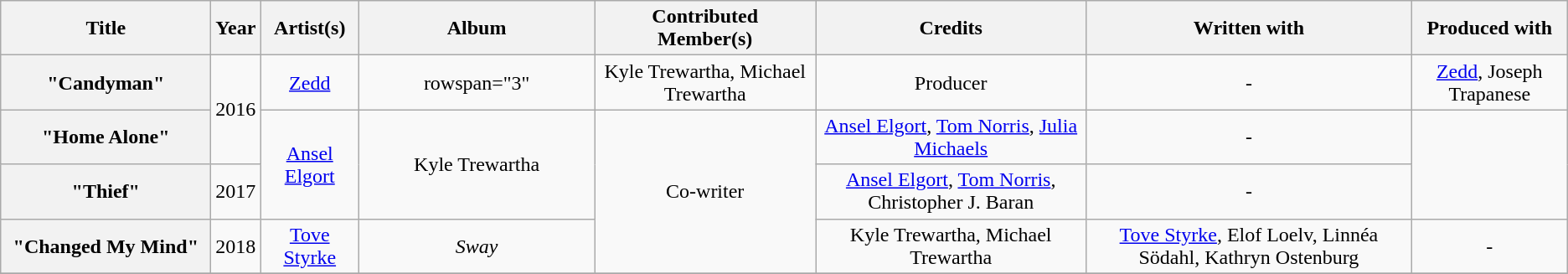<table class="wikitable plainrowheaders" style="text-align:center;">
<tr>
<th scope="col" style="width:160px;">Title</th>
<th scope="col">Year</th>
<th scope="col">Artist(s)</th>
<th scope="col" style="width:180px;">Album</th>
<th scope="col">Contributed<br>Member(s)</th>
<th scope="col">Credits</th>
<th scope="col">Written with</th>
<th scope="col">Produced with</th>
</tr>
<tr>
<th scope="row">"Candyman"<br></th>
<td rowspan="2">2016</td>
<td><a href='#'>Zedd</a></td>
<td>rowspan="3" </td>
<td>Kyle Trewartha, Michael Trewartha</td>
<td>Producer</td>
<td>-</td>
<td><a href='#'>Zedd</a>, Joseph Trapanese</td>
</tr>
<tr>
<th scope="row">"Home Alone"</th>
<td rowspan="2"><a href='#'>Ansel Elgort</a></td>
<td rowspan="2">Kyle Trewartha</td>
<td rowspan="3">Co-writer</td>
<td><a href='#'>Ansel Elgort</a>, <a href='#'>Tom Norris</a>, <a href='#'>Julia Michaels</a></td>
<td>-</td>
</tr>
<tr>
<th scope="row">"Thief"</th>
<td>2017</td>
<td><a href='#'>Ansel Elgort</a>, <a href='#'>Tom Norris</a>, Christopher J. Baran</td>
<td>-</td>
</tr>
<tr>
<th scope="row">"Changed My Mind"</th>
<td>2018</td>
<td><a href='#'>Tove Styrke</a></td>
<td><em>Sway</em></td>
<td>Kyle Trewartha, Michael Trewartha</td>
<td><a href='#'>Tove Styrke</a>, Elof Loelv, Linnéa Södahl, Kathryn Ostenburg</td>
<td>-</td>
</tr>
<tr>
</tr>
</table>
